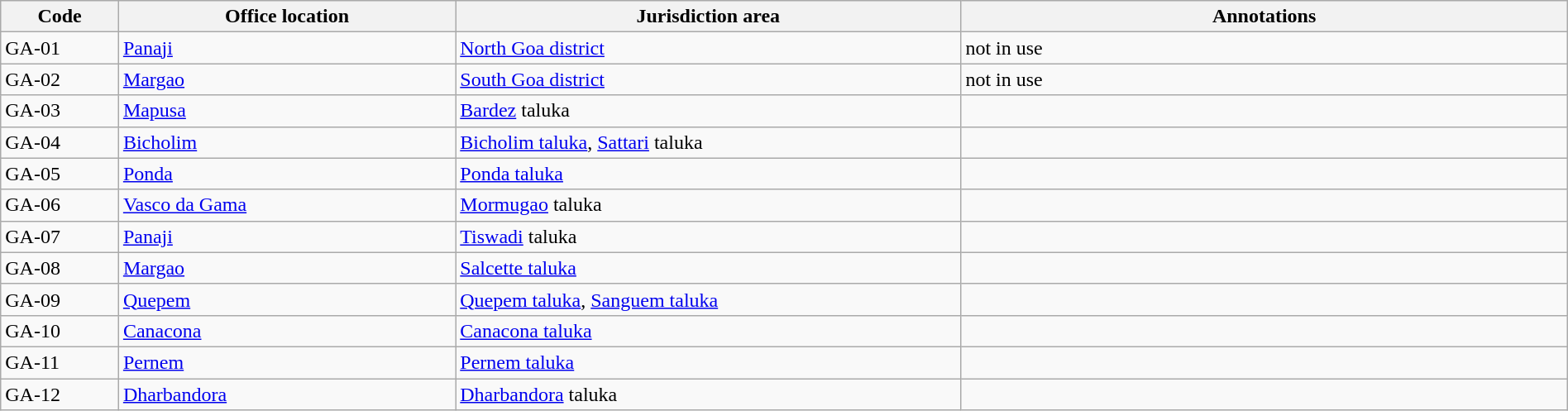<table class="wikitable sortable" style="width:100%;" border="1" cellspacing="0" cellpadding="3">
<tr>
<th scope="col" style="width:7%">Code</th>
<th scope="col" style="width:20%">Office location</th>
<th scope="col" style="width:30%">Jurisdiction area</th>
<th scope="col" style="width:36%" class="unsortable">Annotations</th>
</tr>
<tr>
<td>GA-01</td>
<td><a href='#'>Panaji</a></td>
<td><a href='#'>North Goa district</a></td>
<td>not in use</td>
</tr>
<tr>
<td>GA-02</td>
<td><a href='#'>Margao</a></td>
<td><a href='#'>South Goa district</a></td>
<td>not in use</td>
</tr>
<tr>
<td>GA-03</td>
<td><a href='#'>Mapusa</a></td>
<td><a href='#'>Bardez</a> taluka</td>
<td></td>
</tr>
<tr>
<td>GA-04</td>
<td><a href='#'>Bicholim</a></td>
<td><a href='#'>Bicholim taluka</a>, <a href='#'>Sattari</a> taluka</td>
<td></td>
</tr>
<tr>
<td>GA-05</td>
<td><a href='#'>Ponda</a></td>
<td><a href='#'>Ponda taluka</a></td>
<td></td>
</tr>
<tr>
<td>GA-06</td>
<td><a href='#'>Vasco da Gama</a></td>
<td><a href='#'>Mormugao</a> taluka</td>
<td></td>
</tr>
<tr>
<td>GA-07</td>
<td><a href='#'>Panaji</a></td>
<td><a href='#'>Tiswadi</a> taluka</td>
<td></td>
</tr>
<tr>
<td>GA-08</td>
<td><a href='#'>Margao</a></td>
<td><a href='#'>Salcette taluka</a></td>
<td></td>
</tr>
<tr>
<td>GA-09</td>
<td><a href='#'>Quepem</a></td>
<td><a href='#'>Quepem taluka</a>, <a href='#'>Sanguem taluka</a></td>
<td></td>
</tr>
<tr>
<td>GA-10</td>
<td><a href='#'>Canacona</a></td>
<td><a href='#'>Canacona taluka</a></td>
<td></td>
</tr>
<tr>
<td>GA-11</td>
<td><a href='#'>Pernem</a></td>
<td><a href='#'>Pernem taluka</a></td>
<td></td>
</tr>
<tr>
<td>GA-12</td>
<td><a href='#'>Dharbandora</a></td>
<td><a href='#'>Dharbandora</a> taluka</td>
<td></td>
</tr>
</table>
